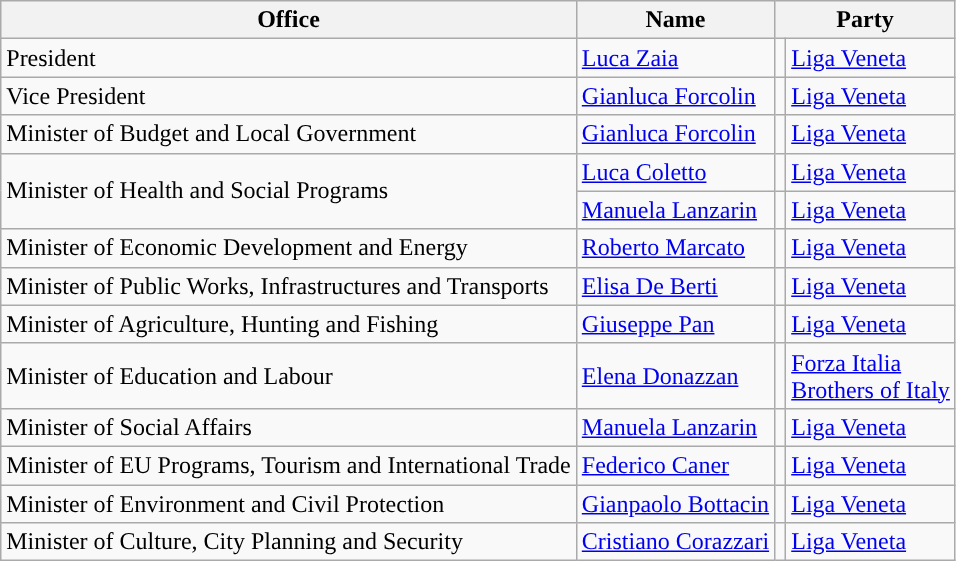<table class="wikitable">
<tr>
<th>Office</th>
<th>Name</th>
<th colspan=2>Party</th>
</tr>
<tr>
<td>President</td>
<td><a href='#'>Luca Zaia</a></td>
<td style="color:inherit;background:"></td>
<td><a href='#'>Liga Veneta</a></td>
</tr>
<tr>
<td>Vice President</td>
<td><a href='#'>Gianluca Forcolin</a> </td>
<td style="color:inherit;background:"></td>
<td><a href='#'>Liga Veneta</a></td>
</tr>
<tr>
<td>Minister of Budget and Local Government</td>
<td><a href='#'>Gianluca Forcolin</a> </td>
<td style="color:inherit;background:"></td>
<td><a href='#'>Liga Veneta</a></td>
</tr>
<tr>
<td rowspan=2>Minister of Health and Social Programs</td>
<td><a href='#'>Luca Coletto</a> </td>
<td></td>
<td><a href='#'>Liga Veneta</a></td>
</tr>
<tr>
<td><a href='#'>Manuela Lanzarin</a> </td>
<td></td>
<td><a href='#'>Liga Veneta</a></td>
</tr>
<tr>
<td>Minister of Economic Development and Energy</td>
<td><a href='#'>Roberto Marcato</a></td>
<td style="color:inherit;background:"></td>
<td><a href='#'>Liga Veneta</a></td>
</tr>
<tr>
<td>Minister of Public Works, Infrastructures and Transports</td>
<td><a href='#'>Elisa De Berti</a></td>
<td style="color:inherit;background:"></td>
<td><a href='#'>Liga Veneta</a></td>
</tr>
<tr>
<td>Minister of Agriculture, Hunting and Fishing</td>
<td><a href='#'>Giuseppe Pan</a></td>
<td style="color:inherit;background:"></td>
<td><a href='#'>Liga Veneta</a></td>
</tr>
<tr>
<td>Minister of Education and Labour</td>
<td><a href='#'>Elena Donazzan</a></td>
<td style="color:inherit;background:"></td>
<td><a href='#'>Forza Italia</a> <br><a href='#'>Brothers of Italy</a> </td>
</tr>
<tr>
<td>Minister of Social Affairs</td>
<td><a href='#'>Manuela Lanzarin</a></td>
<td style="color:inherit;background:"></td>
<td><a href='#'>Liga Veneta</a></td>
</tr>
<tr>
<td>Minister of EU Programs, Tourism and International Trade</td>
<td><a href='#'>Federico Caner</a></td>
<td style="color:inherit;background:"></td>
<td><a href='#'>Liga Veneta</a></td>
</tr>
<tr>
<td>Minister of Environment and Civil Protection</td>
<td><a href='#'>Gianpaolo Bottacin</a></td>
<td style="color:inherit;background:"></td>
<td><a href='#'>Liga Veneta</a></td>
</tr>
<tr>
<td>Minister of Culture, City Planning and Security</td>
<td><a href='#'>Cristiano Corazzari</a></td>
<td style="color:inherit;background:"></td>
<td><a href='#'>Liga Veneta</a></td>
</tr>
</table>
